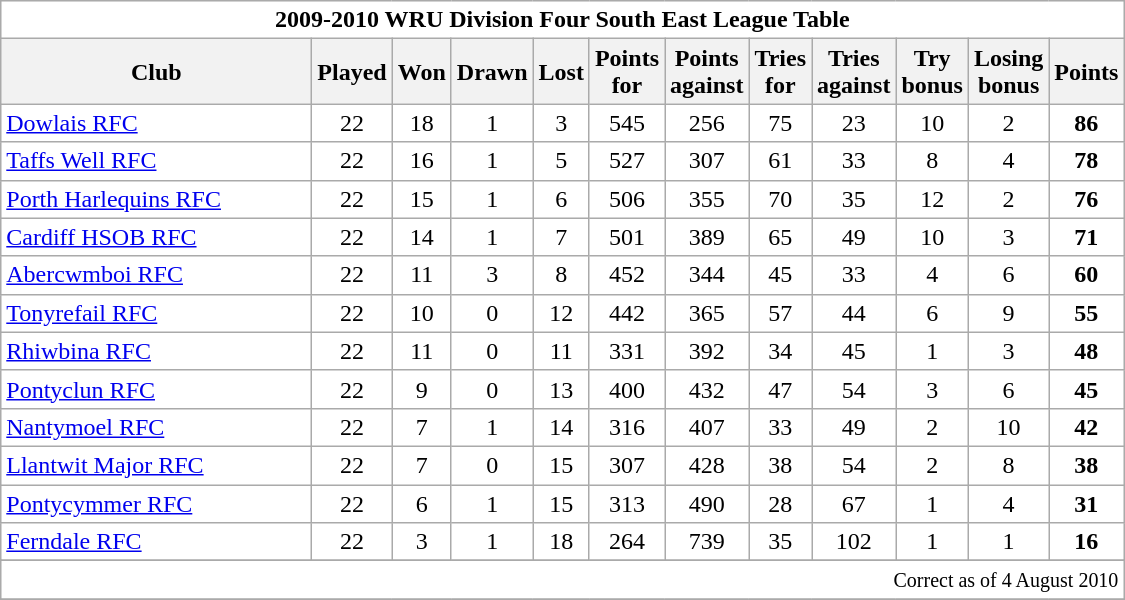<table class="wikitable" style="float:left; margin-right:15px; text-align: center;">
<tr>
<td colspan="12" bgcolor="#FFFFFF" cellpadding="0" cellspacing="0"><strong>2009-2010 WRU Division Four South East League Table</strong></td>
</tr>
<tr>
<th bgcolor="#efefef" width="200">Club</th>
<th bgcolor="#efefef" width="20">Played</th>
<th bgcolor="#efefef" width="20">Won</th>
<th bgcolor="#efefef" width="20">Drawn</th>
<th bgcolor="#efefef" width="20">Lost</th>
<th bgcolor="#efefef" width="20">Points for</th>
<th bgcolor="#efefef" width="20">Points against</th>
<th bgcolor="#efefef" width="20">Tries for</th>
<th bgcolor="#efefef" width="20">Tries against</th>
<th bgcolor="#efefef" width="20">Try bonus</th>
<th bgcolor="#efefef" width="20">Losing bonus</th>
<th bgcolor="#efefef" width="20">Points</th>
</tr>
<tr bgcolor=#ffffff align=center>
<td align=left><a href='#'>Dowlais RFC</a></td>
<td>22</td>
<td>18</td>
<td>1</td>
<td>3</td>
<td>545</td>
<td>256</td>
<td>75</td>
<td>23</td>
<td>10</td>
<td>2</td>
<td><strong>86</strong></td>
</tr>
<tr bgcolor=#ffffff align=center>
<td align=left><a href='#'>Taffs Well RFC</a></td>
<td>22</td>
<td>16</td>
<td>1</td>
<td>5</td>
<td>527</td>
<td>307</td>
<td>61</td>
<td>33</td>
<td>8</td>
<td>4</td>
<td><strong>78</strong></td>
</tr>
<tr bgcolor=#ffffff align=center>
<td align=left><a href='#'>Porth Harlequins RFC</a></td>
<td>22</td>
<td>15</td>
<td>1</td>
<td>6</td>
<td>506</td>
<td>355</td>
<td>70</td>
<td>35</td>
<td>12</td>
<td>2</td>
<td><strong>76</strong></td>
</tr>
<tr bgcolor=#ffffff align=center>
<td align=left><a href='#'>Cardiff HSOB RFC</a></td>
<td>22</td>
<td>14</td>
<td>1</td>
<td>7</td>
<td>501</td>
<td>389</td>
<td>65</td>
<td>49</td>
<td>10</td>
<td>3</td>
<td><strong>71</strong></td>
</tr>
<tr bgcolor=#ffffff align=center>
<td align=left><a href='#'>Abercwmboi RFC</a></td>
<td>22</td>
<td>11</td>
<td>3</td>
<td>8</td>
<td>452</td>
<td>344</td>
<td>45</td>
<td>33</td>
<td>4</td>
<td>6</td>
<td><strong>60</strong></td>
</tr>
<tr bgcolor=#ffffff align=center>
<td align=left><a href='#'>Tonyrefail RFC</a></td>
<td>22</td>
<td>10</td>
<td>0</td>
<td>12</td>
<td>442</td>
<td>365</td>
<td>57</td>
<td>44</td>
<td>6</td>
<td>9</td>
<td><strong>55</strong></td>
</tr>
<tr bgcolor=#ffffff align=center>
<td align=left><a href='#'>Rhiwbina RFC</a></td>
<td>22</td>
<td>11</td>
<td>0</td>
<td>11</td>
<td>331</td>
<td>392</td>
<td>34</td>
<td>45</td>
<td>1</td>
<td>3</td>
<td><strong>48</strong></td>
</tr>
<tr bgcolor=#ffffff align=center>
<td align=left><a href='#'>Pontyclun RFC</a></td>
<td>22</td>
<td>9</td>
<td>0</td>
<td>13</td>
<td>400</td>
<td>432</td>
<td>47</td>
<td>54</td>
<td>3</td>
<td>6</td>
<td><strong>45</strong></td>
</tr>
<tr bgcolor=#ffffff align=center>
<td align=left><a href='#'>Nantymoel RFC</a></td>
<td>22</td>
<td>7</td>
<td>1</td>
<td>14</td>
<td>316</td>
<td>407</td>
<td>33</td>
<td>49</td>
<td>2</td>
<td>10</td>
<td><strong>42</strong></td>
</tr>
<tr bgcolor=#ffffff align=center>
<td align=left><a href='#'>Llantwit Major RFC</a></td>
<td>22</td>
<td>7</td>
<td>0</td>
<td>15</td>
<td>307</td>
<td>428</td>
<td>38</td>
<td>54</td>
<td>2</td>
<td>8</td>
<td><strong>38</strong></td>
</tr>
<tr bgcolor=#ffffff align=center>
<td align=left><a href='#'>Pontycymmer RFC</a></td>
<td>22</td>
<td>6</td>
<td>1</td>
<td>15</td>
<td>313</td>
<td>490</td>
<td>28</td>
<td>67</td>
<td>1</td>
<td>4</td>
<td><strong>31</strong></td>
</tr>
<tr bgcolor=#ffffff align=center>
<td align=left><a href='#'>Ferndale RFC</a></td>
<td>22</td>
<td>3</td>
<td>1</td>
<td>18</td>
<td>264</td>
<td>739</td>
<td>35</td>
<td>102</td>
<td>1</td>
<td>1</td>
<td><strong>16</strong></td>
</tr>
<tr bgcolor=#ffffff align=center>
</tr>
<tr>
<td colspan="12" align="right" bgcolor="#FFFFFF" cellpadding="0" cellspacing="0"><small>Correct as of 4 August 2010</small></td>
</tr>
<tr>
</tr>
</table>
